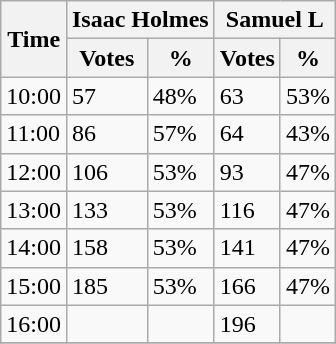<table class="wikitable">
<tr>
<th rowspan="2">Time</th>
<th colspan="2">Isaac Holmes</th>
<th colspan="2">Samuel L</th>
</tr>
<tr>
<th>Votes</th>
<th>%</th>
<th>Votes</th>
<th>%</th>
</tr>
<tr>
<td>10:00</td>
<td>57</td>
<td>48%</td>
<td>63</td>
<td>53%</td>
</tr>
<tr>
<td>11:00</td>
<td>86</td>
<td>57%</td>
<td>64</td>
<td>43%</td>
</tr>
<tr>
<td>12:00</td>
<td>106</td>
<td>53%</td>
<td>93</td>
<td>47%</td>
</tr>
<tr>
<td>13:00</td>
<td>133</td>
<td>53%</td>
<td>116</td>
<td>47%</td>
</tr>
<tr>
<td>14:00</td>
<td>158</td>
<td>53%</td>
<td>141</td>
<td>47%</td>
</tr>
<tr>
<td>15:00</td>
<td>185</td>
<td>53%</td>
<td>166</td>
<td>47%</td>
</tr>
<tr>
<td>16:00</td>
<td></td>
<td></td>
<td>196</td>
<td></td>
</tr>
<tr>
</tr>
</table>
